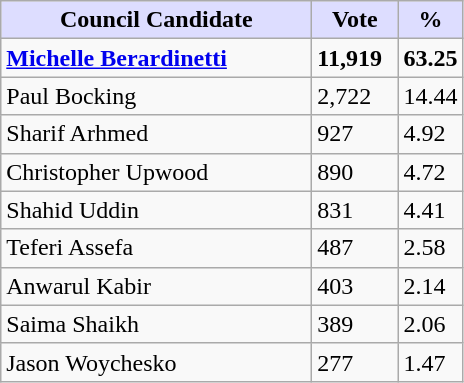<table class="wikitable sortable">
<tr>
<th style="background:#ddf; width:200px;">Council Candidate</th>
<th style="background:#ddf; width:50px;">Vote</th>
<th style="background:#ddf; width:30px;">%</th>
</tr>
<tr>
<td><strong><a href='#'>Michelle Berardinetti</a></strong></td>
<td><strong>11,919</strong></td>
<td><strong>63.25</strong></td>
</tr>
<tr>
<td>Paul Bocking</td>
<td>2,722</td>
<td>14.44</td>
</tr>
<tr>
<td>Sharif Arhmed</td>
<td>927</td>
<td>4.92</td>
</tr>
<tr>
<td>Christopher Upwood</td>
<td>890</td>
<td>4.72</td>
</tr>
<tr>
<td>Shahid Uddin</td>
<td>831</td>
<td>4.41</td>
</tr>
<tr>
<td>Teferi Assefa</td>
<td>487</td>
<td>2.58</td>
</tr>
<tr>
<td>Anwarul Kabir</td>
<td>403</td>
<td>2.14</td>
</tr>
<tr>
<td>Saima Shaikh</td>
<td>389</td>
<td>2.06</td>
</tr>
<tr>
<td>Jason Woychesko</td>
<td>277</td>
<td>1.47</td>
</tr>
</table>
